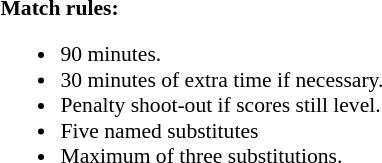<table style="width:100%; font-size:90%;">
<tr>
<td style="width:50%; vertical-align:top;"><br><strong>Match rules:</strong><ul><li>90 minutes.</li><li>30 minutes of extra time if necessary.</li><li>Penalty shoot-out if scores still level.</li><li>Five named substitutes</li><li>Maximum of three substitutions.</li></ul></td>
</tr>
</table>
